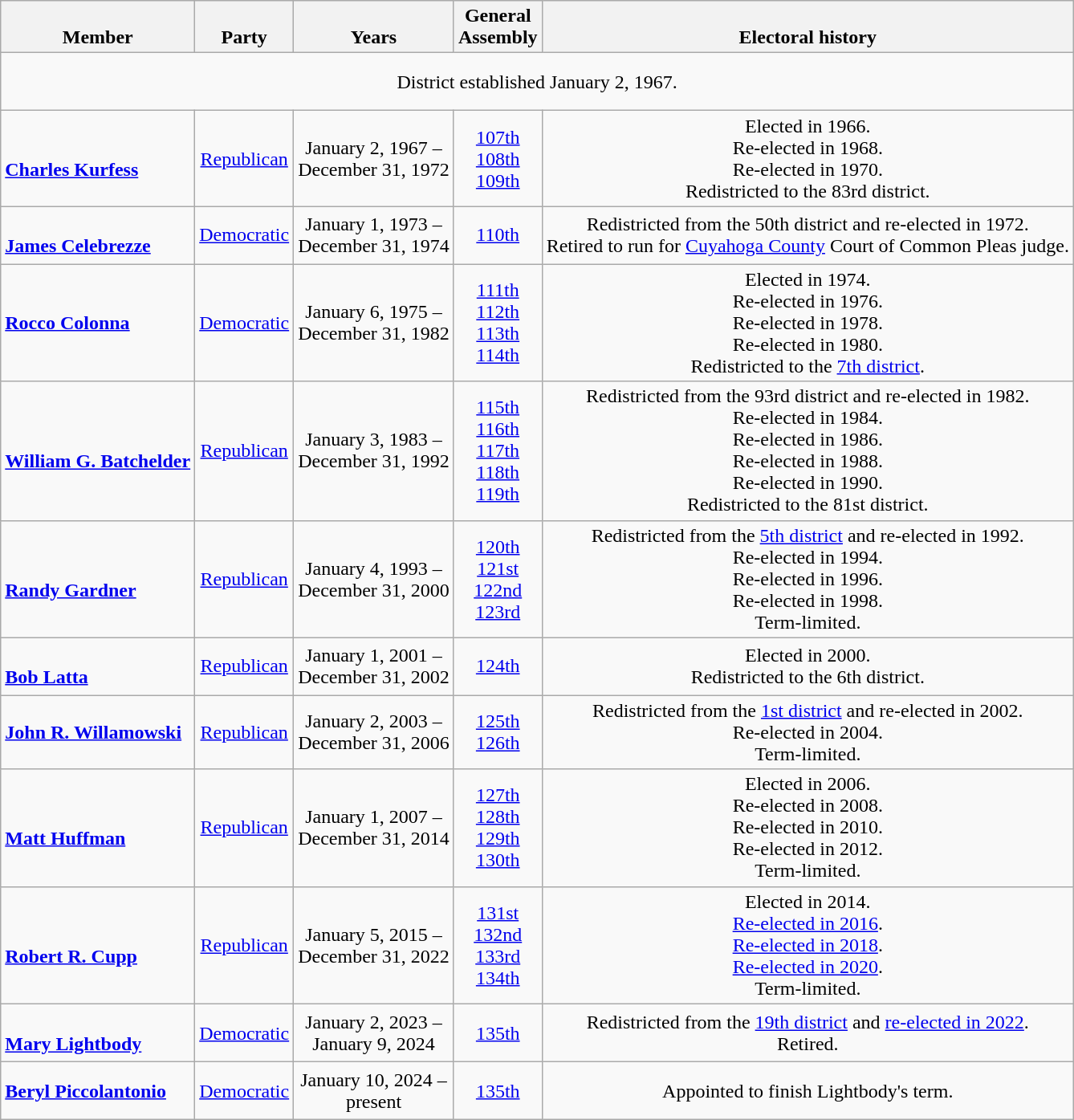<table class=wikitable style="text-align:center">
<tr valign=bottom>
<th>Member</th>
<th>Party</th>
<th>Years</th>
<th>General<br>Assembly</th>
<th>Electoral history</th>
</tr>
<tr style="height:3em">
<td colspan=5>District established January 2, 1967.</td>
</tr>
<tr style="height:3em">
<td align=left><br><strong><a href='#'>Charles Kurfess</a></strong><br></td>
<td><a href='#'>Republican</a></td>
<td>January 2, 1967 –<br>December 31, 1972</td>
<td><a href='#'>107th</a><br><a href='#'>108th</a><br><a href='#'>109th</a></td>
<td>Elected in 1966.<br>Re-elected in 1968.<br>Re-elected in 1970.<br>Redistricted to the 83rd district.</td>
</tr>
<tr style="height:3em">
<td align=left><br><strong><a href='#'>James Celebrezze</a></strong><br></td>
<td><a href='#'>Democratic</a></td>
<td>January 1, 1973 –<br>December 31, 1974</td>
<td><a href='#'>110th</a></td>
<td>Redistricted from the 50th district and re-elected in 1972.<br>Retired to run for <a href='#'>Cuyahoga County</a> Court of Common Pleas judge.</td>
</tr>
<tr style="height:3em">
<td align=left><strong><a href='#'>Rocco Colonna</a></strong><br></td>
<td><a href='#'>Democratic</a></td>
<td>January 6, 1975 –<br>December 31, 1982</td>
<td><a href='#'>111th</a><br><a href='#'>112th</a><br><a href='#'>113th</a><br><a href='#'>114th</a></td>
<td>Elected in 1974.<br>Re-elected in 1976.<br>Re-elected in 1978.<br>Re-elected in 1980.<br>Redistricted to the <a href='#'>7th district</a>.</td>
</tr>
<tr style="height:3em">
<td align=left><br><strong><a href='#'>William G. Batchelder</a></strong><br></td>
<td><a href='#'>Republican</a></td>
<td>January 3, 1983 –<br>December 31, 1992</td>
<td><a href='#'>115th</a><br><a href='#'>116th</a><br><a href='#'>117th</a><br><a href='#'>118th</a><br><a href='#'>119th</a></td>
<td>Redistricted from the 93rd district and re-elected in 1982.<br>Re-elected in 1984.<br>Re-elected in 1986.<br>Re-elected in 1988.<br>Re-elected in 1990.<br>Redistricted to the 81st district.</td>
</tr>
<tr style="height:3em">
<td align=left><br><strong><a href='#'>Randy Gardner</a></strong><br></td>
<td><a href='#'>Republican</a></td>
<td>January 4, 1993 –<br>December 31, 2000</td>
<td><a href='#'>120th</a><br><a href='#'>121st</a><br><a href='#'>122nd</a><br><a href='#'>123rd</a></td>
<td>Redistricted from the <a href='#'>5th district</a> and re-elected in 1992.<br>Re-elected in 1994.<br>Re-elected in 1996.<br>Re-elected in 1998.<br>Term-limited.</td>
</tr>
<tr style="height:3em">
<td align=left><br><strong><a href='#'>Bob Latta</a></strong><br></td>
<td><a href='#'>Republican</a></td>
<td>January 1, 2001 –<br>December 31, 2002</td>
<td><a href='#'>124th</a></td>
<td>Elected in 2000.<br>Redistricted to the 6th district.</td>
</tr>
<tr style="height:3em">
<td align=left><strong><a href='#'>John R. Willamowski</a></strong><br></td>
<td><a href='#'>Republican</a></td>
<td>January 2, 2003 –<br>December 31, 2006</td>
<td><a href='#'>125th</a><br><a href='#'>126th</a></td>
<td>Redistricted from the <a href='#'>1st district</a> and re-elected in 2002.<br>Re-elected in 2004.<br>Term-limited.</td>
</tr>
<tr style="height:3em">
<td align=left><br><strong><a href='#'>Matt Huffman</a></strong><br></td>
<td><a href='#'>Republican</a></td>
<td>January 1, 2007 –<br>December 31, 2014</td>
<td><a href='#'>127th</a><br><a href='#'>128th</a><br><a href='#'>129th</a><br><a href='#'>130th</a></td>
<td>Elected in 2006.<br>Re-elected in 2008.<br>Re-elected in 2010.<br>Re-elected in 2012.<br>Term-limited.</td>
</tr>
<tr style="height:3em">
<td align=left><br><strong><a href='#'>Robert R. Cupp</a></strong><br></td>
<td><a href='#'>Republican</a></td>
<td>January 5, 2015 –<br>December 31, 2022</td>
<td><a href='#'>131st</a><br><a href='#'>132nd</a><br><a href='#'>133rd</a><br><a href='#'>134th</a></td>
<td>Elected in 2014.<br><a href='#'>Re-elected in 2016</a>.<br><a href='#'>Re-elected in 2018</a>.<br><a href='#'>Re-elected in 2020</a>.<br>Term-limited.</td>
</tr>
<tr style="height:3em">
<td align=left><br><strong><a href='#'>Mary Lightbody</a></strong><br></td>
<td><a href='#'>Democratic</a></td>
<td>January 2, 2023 –<br>January 9, 2024</td>
<td><a href='#'>135th</a></td>
<td>Redistricted from the <a href='#'>19th district</a> and <a href='#'>re-elected in 2022</a>.<br>Retired.</td>
</tr>
<tr style="height:3em">
<td align=left><strong><a href='#'>Beryl Piccolantonio</a></strong><br></td>
<td><a href='#'>Democratic</a></td>
<td>January 10, 2024 –<br>present</td>
<td><a href='#'>135th</a></td>
<td>Appointed to finish Lightbody's term.</td>
</tr>
</table>
